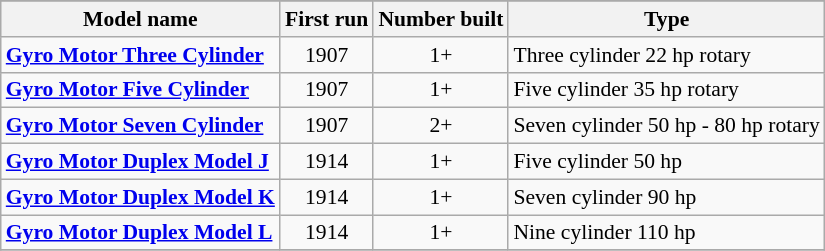<table class="wikitable" align=center style="font-size:90%;">
<tr>
</tr>
<tr bgcolor="#efefef">
<th>Model name</th>
<th>First run</th>
<th>Number built</th>
<th>Type</th>
</tr>
<tr>
<td align=left><strong><a href='#'>Gyro Motor Three Cylinder</a></strong></td>
<td align=center>1907</td>
<td align=center>1+</td>
<td align=left>Three cylinder 22 hp rotary</td>
</tr>
<tr>
<td align=left><strong><a href='#'>Gyro Motor Five Cylinder</a></strong></td>
<td align=center>1907</td>
<td align=center>1+</td>
<td align=left>Five cylinder 35 hp rotary</td>
</tr>
<tr>
<td align=left><strong><a href='#'>Gyro Motor Seven Cylinder</a></strong></td>
<td align=center>1907</td>
<td align=center>2+</td>
<td align=left>Seven cylinder 50 hp - 80 hp  rotary</td>
</tr>
<tr>
<td align=left><strong><a href='#'>Gyro Motor Duplex Model J</a></strong></td>
<td align=center>1914</td>
<td align=center>1+</td>
<td align=left>Five cylinder 50 hp</td>
</tr>
<tr>
<td align=left><strong><a href='#'>Gyro Motor Duplex Model K</a></strong></td>
<td align=center>1914</td>
<td align=center>1+</td>
<td align=left>Seven cylinder 90 hp</td>
</tr>
<tr>
<td align=left><strong><a href='#'>Gyro Motor Duplex Model L</a></strong></td>
<td align=center>1914</td>
<td align=center>1+</td>
<td align=left>Nine cylinder 110 hp</td>
</tr>
<tr>
</tr>
</table>
